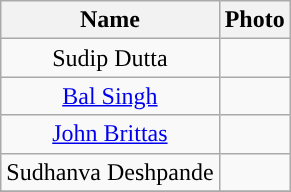<table class="wikitable sortable" style="text-align:center">
<tr>
<th Style="background-color:">Name</th>
<th Style="background-color:">Photo</th>
</tr>
<tr>
<td>Sudip Dutta</td>
<td></td>
</tr>
<tr>
<td><a href='#'>Bal Singh</a></td>
<td></td>
</tr>
<tr>
<td><a href='#'>John Brittas</a></td>
<td></td>
</tr>
<tr>
<td>Sudhanva Deshpande</td>
<td></td>
</tr>
<tr>
</tr>
</table>
